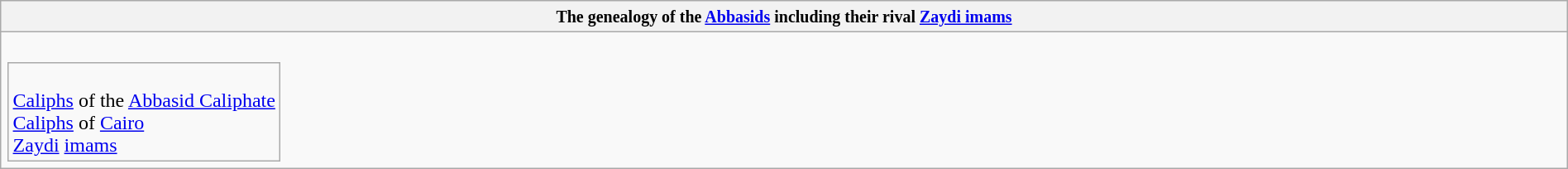<table class="wikitable collapsible collapsed" border="1" style="width:100%; text-align:center;">
<tr>
<th><small>The genealogy of the <a href='#'>Abbasids</a> including their rival <a href='#'>Zaydi imams</a> </small></th>
</tr>
<tr>
<td><br><table - style="vertical-align:top">
<tr>
<td colspan=100% style="text-align:left"><br> <a href='#'>Caliphs</a> of the <a href='#'>Abbasid Caliphate</a><br>
 <a href='#'>Caliphs</a> of <a href='#'>Cairo</a><br>
 <a href='#'>Zaydi</a> <a href='#'>imams</a></td>
</tr>
</table>





































































</td>
</tr>
</table>
